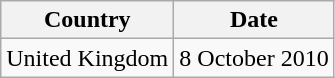<table class="wikitable">
<tr>
<th>Country</th>
<th>Date</th>
</tr>
<tr>
<td>United Kingdom</td>
<td>8 October 2010</td>
</tr>
</table>
